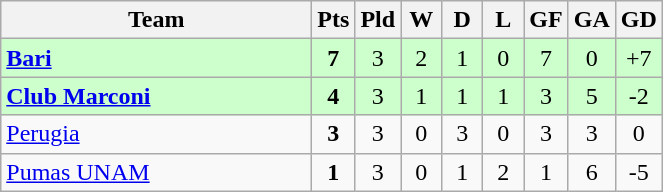<table class="wikitable" style="text-align:center;">
<tr>
<th width=200>Team</th>
<th width=20>Pts</th>
<th width=20>Pld</th>
<th width=20>W</th>
<th width=20>D</th>
<th width=20>L</th>
<th width=20>GF</th>
<th width=20>GA</th>
<th width=20>GD</th>
</tr>
<tr style="background:#ccffcc">
<td style="text-align:left"> <strong><a href='#'>Bari</a></strong></td>
<td><strong>7</strong></td>
<td>3</td>
<td>2</td>
<td>1</td>
<td>0</td>
<td>7</td>
<td>0</td>
<td>+7</td>
</tr>
<tr style="background:#ccffcc">
<td style="text-align:left"> <strong><a href='#'>Club Marconi</a></strong></td>
<td><strong>4</strong></td>
<td>3</td>
<td>1</td>
<td>1</td>
<td>1</td>
<td>3</td>
<td>5</td>
<td>-2</td>
</tr>
<tr>
<td style="text-align:left"> <a href='#'>Perugia</a></td>
<td><strong>3</strong></td>
<td>3</td>
<td>0</td>
<td>3</td>
<td>0</td>
<td>3</td>
<td>3</td>
<td>0</td>
</tr>
<tr>
<td style="text-align:left"> <a href='#'>Pumas UNAM</a></td>
<td><strong>1</strong></td>
<td>3</td>
<td>0</td>
<td>1</td>
<td>2</td>
<td>1</td>
<td>6</td>
<td>-5</td>
</tr>
</table>
